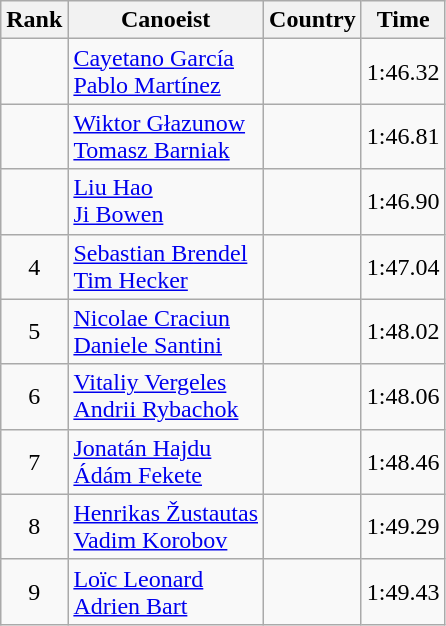<table class="wikitable" style="text-align:center">
<tr>
<th>Rank</th>
<th>Canoeist</th>
<th>Country</th>
<th>Time</th>
</tr>
<tr>
<td></td>
<td align="left"><a href='#'>Cayetano García</a><br><a href='#'>Pablo Martínez</a></td>
<td align="left"></td>
<td>1:46.32</td>
</tr>
<tr>
<td></td>
<td align="left"><a href='#'>Wiktor Głazunow</a><br><a href='#'>Tomasz Barniak</a></td>
<td align="left"></td>
<td>1:46.81</td>
</tr>
<tr>
<td></td>
<td align="left"><a href='#'>Liu Hao</a><br><a href='#'>Ji Bowen</a></td>
<td align="left"></td>
<td>1:46.90</td>
</tr>
<tr>
<td>4</td>
<td align="left"><a href='#'>Sebastian Brendel</a><br><a href='#'>Tim Hecker</a></td>
<td align="left"></td>
<td>1:47.04</td>
</tr>
<tr>
<td>5</td>
<td align="left"><a href='#'>Nicolae Craciun</a><br><a href='#'>Daniele Santini</a></td>
<td align="left"></td>
<td>1:48.02</td>
</tr>
<tr>
<td>6</td>
<td align="left"><a href='#'>Vitaliy Vergeles</a><br><a href='#'>Andrii Rybachok</a></td>
<td align="left"></td>
<td>1:48.06</td>
</tr>
<tr>
<td>7</td>
<td align="left"><a href='#'>Jonatán Hajdu</a><br><a href='#'>Ádám Fekete</a></td>
<td align="left"></td>
<td>1:48.46</td>
</tr>
<tr>
<td>8</td>
<td align="left"><a href='#'>Henrikas Žustautas</a><br><a href='#'>Vadim Korobov</a></td>
<td align="left"></td>
<td>1:49.29</td>
</tr>
<tr>
<td>9</td>
<td align="left"><a href='#'>Loïc Leonard</a><br><a href='#'>Adrien Bart</a></td>
<td align="left"></td>
<td>1:49.43</td>
</tr>
</table>
